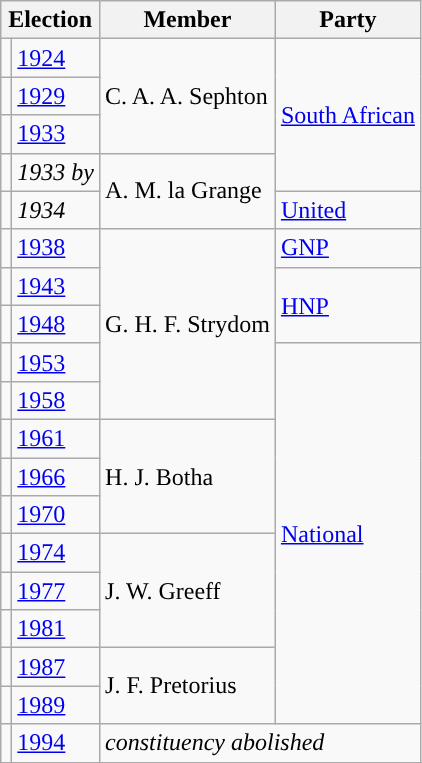<table class="wikitable">
<tr>
<th colspan="2">Election</th>
<th>Member</th>
<th>Party</th>
</tr>
<tr>
<td style="background-color: "></td>
<td><a href='#'>1924</a></td>
<td rowspan="3">C. A. A. Sephton</td>
<td rowspan="4"><a href='#'>South African</a></td>
</tr>
<tr>
<td style="background-color: "></td>
<td><a href='#'>1929</a></td>
</tr>
<tr>
<td style="background-color: "></td>
<td><a href='#'>1933</a></td>
</tr>
<tr>
<td style="background-color: "></td>
<td><em>1933 by</em></td>
<td rowspan="2">A. M. la Grange</td>
</tr>
<tr>
<td style="background-color: "></td>
<td><em>1934</em></td>
<td><a href='#'>United</a></td>
</tr>
<tr>
<td style="background-color: "></td>
<td><a href='#'>1938</a></td>
<td rowspan="5">G. H. F. Strydom</td>
<td><a href='#'>GNP</a></td>
</tr>
<tr>
<td style="background-color: "></td>
<td><a href='#'>1943</a></td>
<td rowspan="2"><a href='#'>HNP</a></td>
</tr>
<tr>
<td style="background-color: "></td>
<td><a href='#'>1948</a></td>
</tr>
<tr>
<td style="background-color: "></td>
<td><a href='#'>1953</a></td>
<td rowspan="10"><a href='#'>National</a></td>
</tr>
<tr>
<td style="background-color: "></td>
<td><a href='#'>1958</a></td>
</tr>
<tr>
<td style="background-color: "></td>
<td><a href='#'>1961</a></td>
<td rowspan="3">H. J. Botha</td>
</tr>
<tr>
<td style="background-color: "></td>
<td><a href='#'>1966</a></td>
</tr>
<tr>
<td style="background-color: "></td>
<td><a href='#'>1970</a></td>
</tr>
<tr>
<td style="background-color: "></td>
<td><a href='#'>1974</a></td>
<td rowspan="3">J. W. Greeff</td>
</tr>
<tr>
<td style="background-color: "></td>
<td><a href='#'>1977</a></td>
</tr>
<tr>
<td style="background-color: "></td>
<td><a href='#'>1981</a></td>
</tr>
<tr>
<td style="background-color: "></td>
<td><a href='#'>1987</a></td>
<td rowspan="2">J. F. Pretorius</td>
</tr>
<tr>
<td style="background-color: "></td>
<td><a href='#'>1989</a></td>
</tr>
<tr>
<td style="background-color: "></td>
<td><a href='#'>1994</a></td>
<td colspan="2"><em>constituency abolished</em></td>
</tr>
<tr>
</tr>
</table>
